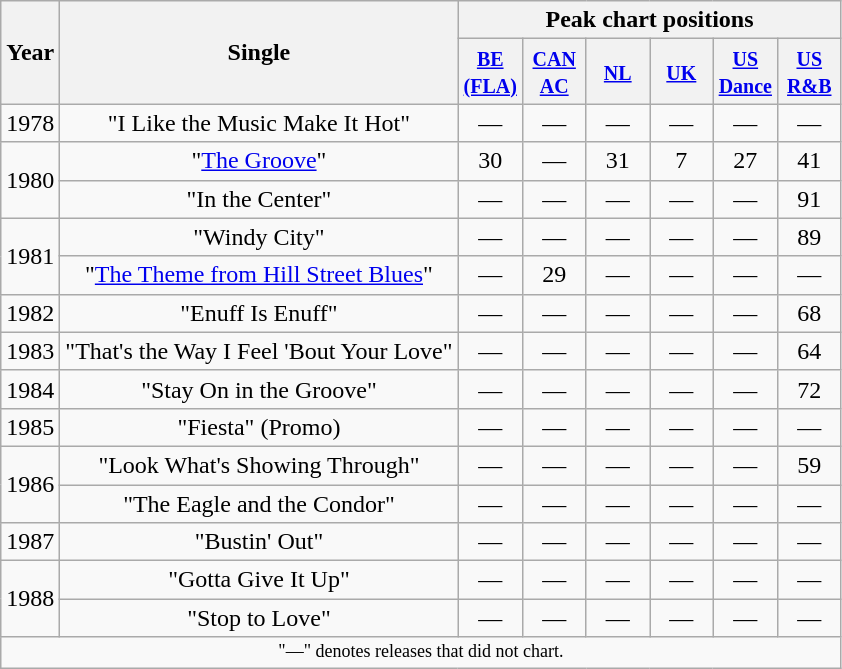<table class="wikitable" style="text-align:center;">
<tr>
<th rowspan="2">Year</th>
<th rowspan="2">Single</th>
<th colspan="6">Peak chart positions</th>
</tr>
<tr>
<th width="35"><small><a href='#'>BE (FLA)</a></small><br></th>
<th width="35"><small><a href='#'>CAN AC</a></small><br></th>
<th width="35"><small><a href='#'>NL</a></small><br></th>
<th width="35"><small><a href='#'>UK</a></small><br></th>
<th width="35"><small><a href='#'>US Dance</a></small><br></th>
<th width="35"><small><a href='#'>US R&B</a></small><br></th>
</tr>
<tr>
<td>1978</td>
<td>"I Like the Music Make It Hot"</td>
<td>—</td>
<td>—</td>
<td>—</td>
<td>—</td>
<td>—</td>
<td>—</td>
</tr>
<tr>
<td rowspan="2">1980</td>
<td>"<a href='#'>The Groove</a>"</td>
<td style="text-align:center;">30</td>
<td style="text-align:center;">—</td>
<td style="text-align:center;">31</td>
<td style="text-align:center;">7</td>
<td style="text-align:center;">27</td>
<td style="text-align:center;">41</td>
</tr>
<tr>
<td>"In the Center"</td>
<td style="text-align:center;">—</td>
<td style="text-align:center;">—</td>
<td style="text-align:center;">—</td>
<td style="text-align:center;">—</td>
<td style="text-align:center;">—</td>
<td style="text-align:center;">91</td>
</tr>
<tr>
<td rowspan="2">1981</td>
<td>"Windy City"</td>
<td style="text-align:center;">—</td>
<td style="text-align:center;">—</td>
<td style="text-align:center;">—</td>
<td style="text-align:center;">—</td>
<td style="text-align:center;">—</td>
<td style="text-align:center;">89</td>
</tr>
<tr>
<td>"<a href='#'>The Theme from Hill Street Blues</a>"</td>
<td style="text-align:center;">—</td>
<td style="text-align:center;">29</td>
<td style="text-align:center;">—</td>
<td style="text-align:center;">—</td>
<td style="text-align:center;">—</td>
<td style="text-align:center;">—</td>
</tr>
<tr>
<td>1982</td>
<td>"Enuff Is Enuff"</td>
<td style="text-align:center;">—</td>
<td style="text-align:center;">—</td>
<td style="text-align:center;">—</td>
<td style="text-align:center;">—</td>
<td style="text-align:center;">—</td>
<td style="text-align:center;">68</td>
</tr>
<tr>
<td>1983</td>
<td>"That's the Way I Feel 'Bout Your Love"</td>
<td style="text-align:center;">—</td>
<td style="text-align:center;">—</td>
<td style="text-align:center;">—</td>
<td style="text-align:center;">—</td>
<td style="text-align:center;">—</td>
<td style="text-align:center;">64</td>
</tr>
<tr>
<td>1984</td>
<td>"Stay On in the Groove"</td>
<td style="text-align:center;">—</td>
<td style="text-align:center;">—</td>
<td style="text-align:center;">—</td>
<td style="text-align:center;">—</td>
<td style="text-align:center;">—</td>
<td style="text-align:center;">72</td>
</tr>
<tr>
<td>1985</td>
<td>"Fiesta" (Promo)</td>
<td style="text-align:center;">—</td>
<td style="text-align:center;">—</td>
<td style="text-align:center;">—</td>
<td style="text-align:center;">—</td>
<td style="text-align:center;">—</td>
<td style="text-align:center;">—</td>
</tr>
<tr>
<td rowspan="2">1986</td>
<td>"Look What's Showing Through"</td>
<td style="text-align:center;">—</td>
<td style="text-align:center;">—</td>
<td style="text-align:center;">—</td>
<td style="text-align:center;">—</td>
<td style="text-align:center;">—</td>
<td style="text-align:center;">59</td>
</tr>
<tr>
<td>"The Eagle and the Condor"</td>
<td style="text-align:center;">—</td>
<td style="text-align:center;">—</td>
<td style="text-align:center;">—</td>
<td style="text-align:center;">—</td>
<td style="text-align:center;">—</td>
<td style="text-align:center;">—</td>
</tr>
<tr>
<td>1987</td>
<td>"Bustin' Out"</td>
<td style="text-align:center;">—</td>
<td style="text-align:center;">—</td>
<td style="text-align:center;">—</td>
<td style="text-align:center;">—</td>
<td style="text-align:center;">—</td>
<td style="text-align:center;">—</td>
</tr>
<tr>
<td rowspan="2">1988</td>
<td>"Gotta Give It Up"</td>
<td style="text-align:center;">—</td>
<td style="text-align:center;">—</td>
<td style="text-align:center;">—</td>
<td style="text-align:center;">—</td>
<td style="text-align:center;">—</td>
<td style="text-align:center;">—</td>
</tr>
<tr>
<td>"Stop to Love"</td>
<td style="text-align:center;">—</td>
<td style="text-align:center;">—</td>
<td style="text-align:center;">—</td>
<td style="text-align:center;">—</td>
<td style="text-align:center;">—</td>
<td style="text-align:center;">—</td>
</tr>
<tr>
<td align="center" colspan="8" style="font-size: 9pt">"—" denotes releases that did not chart.</td>
</tr>
</table>
